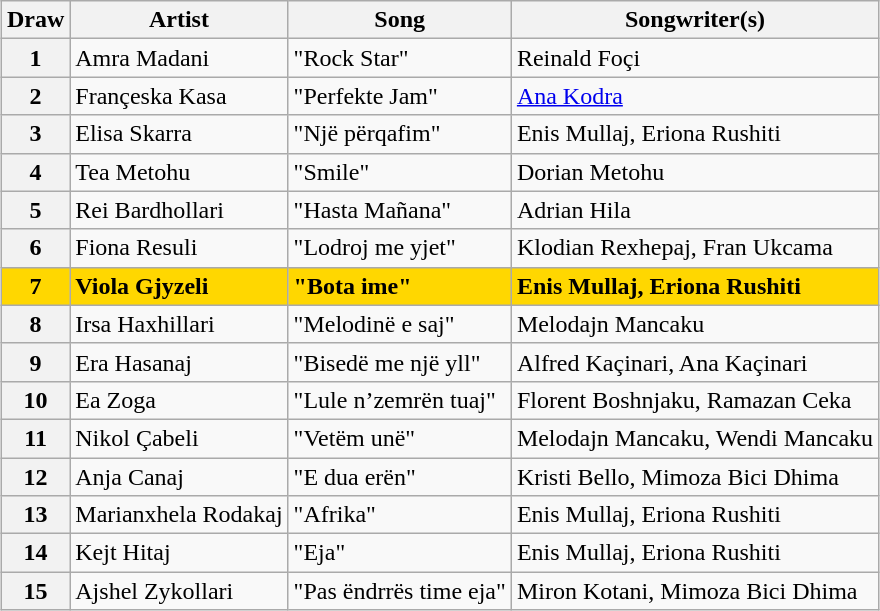<table class="sortable wikitable plainrowheaders" style="margin: 1em auto 1em auto;">
<tr>
<th scope="col">Draw</th>
<th scope="col">Artist</th>
<th scope="col">Song</th>
<th>Songwriter(s)</th>
</tr>
<tr>
<th scope="row" style="text-align:center;">1</th>
<td>Amra Madani</td>
<td>"Rock Star"</td>
<td>Reinald Foçi</td>
</tr>
<tr>
<th scope="row" style="text-align:center;">2</th>
<td>Françeska Kasa</td>
<td>"Perfekte Jam"</td>
<td><a href='#'>Ana Kodra</a></td>
</tr>
<tr>
<th scope="row" style="text-align:center;">3</th>
<td>Elisa Skarra</td>
<td>"Një përqafim"</td>
<td>Enis Mullaj, Eriona Rushiti</td>
</tr>
<tr>
<th scope="row" style="text-align:center;">4</th>
<td>Tea Metohu</td>
<td>"Smile"</td>
<td>Dorian Metohu</td>
</tr>
<tr>
<th scope="row" style="text-align:center;">5</th>
<td>Rei Bardhollari</td>
<td>"Hasta Mañana"</td>
<td>Adrian Hila</td>
</tr>
<tr>
<th scope="row" style="text-align:center;">6</th>
<td>Fiona Resuli</td>
<td>"Lodroj me yjet"</td>
<td>Klodian Rexhepaj, Fran Ukcama</td>
</tr>
<tr style="font-weight:bold; background:gold;">
<th scope="row" style="text-align:center; font-weight:bold; background:gold;">7</th>
<td>Viola Gjyzeli</td>
<td>"Bota ime"</td>
<td>Enis Mullaj, Eriona Rushiti</td>
</tr>
<tr>
<th scope="row" style="text-align:center;">8</th>
<td>Irsa Haxhillari</td>
<td>"Melodinë e saj"</td>
<td>Melodajn Mancaku</td>
</tr>
<tr>
<th scope="row" style="text-align:center;">9</th>
<td>Era Hasanaj</td>
<td>"Bisedë me një yll"</td>
<td>Alfred Kaçinari, Ana Kaçinari</td>
</tr>
<tr>
<th scope="row" style="text-align:center;">10</th>
<td>Ea Zoga</td>
<td>"Lule n’zemrën tuaj"</td>
<td>Florent Boshnjaku, Ramazan Ceka</td>
</tr>
<tr>
<th scope="row" style="text-align:center;">11</th>
<td>Nikol Çabeli</td>
<td>"Vetëm unë"</td>
<td>Melodajn Mancaku, Wendi Mancaku</td>
</tr>
<tr>
<th scope="row" style="text-align:center;">12</th>
<td>Anja Canaj</td>
<td>"E dua erën"</td>
<td>Kristi Bello, Mimoza Bici Dhima</td>
</tr>
<tr>
<th scope="row" style="text-align:center;">13</th>
<td>Marianxhela Rodakaj</td>
<td>"Afrika"</td>
<td>Enis Mullaj, Eriona Rushiti</td>
</tr>
<tr>
<th scope="row" style="text-align:center;">14</th>
<td>Kejt Hitaj</td>
<td>"Eja"</td>
<td>Enis Mullaj, Eriona Rushiti</td>
</tr>
<tr>
<th scope="row" style="text-align:center;">15</th>
<td>Ajshel Zykollari</td>
<td>"Pas ëndrrës time eja"</td>
<td>Miron Kotani, Mimoza Bici Dhima</td>
</tr>
</table>
